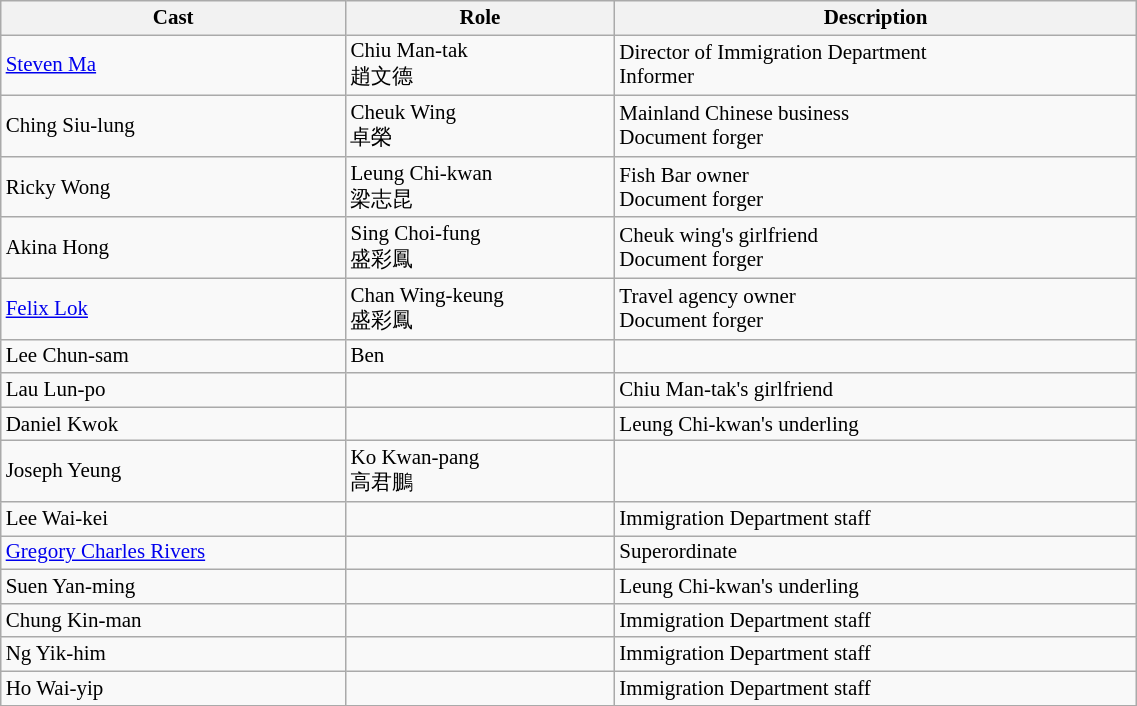<table class="wikitable" style="width:60%; font-size: 14px;">
<tr>
<th>Cast</th>
<th>Role</th>
<th>Description</th>
</tr>
<tr>
<td><a href='#'>Steven Ma</a></td>
<td>Chiu Man-tak<br>趙文德</td>
<td>Director of Immigration Department<br>Informer</td>
</tr>
<tr>
<td>Ching Siu-lung</td>
<td>Cheuk Wing<br>卓榮</td>
<td>Mainland Chinese business<br>Document forger</td>
</tr>
<tr>
<td>Ricky Wong</td>
<td>Leung Chi-kwan<br>梁志昆</td>
<td>Fish Bar owner<br>Document forger</td>
</tr>
<tr>
<td>Akina Hong</td>
<td>Sing Choi-fung<br>盛彩鳳</td>
<td>Cheuk wing's girlfriend<br>Document forger</td>
</tr>
<tr>
<td><a href='#'>Felix Lok</a></td>
<td>Chan Wing-keung<br>盛彩鳳</td>
<td>Travel agency owner<br>Document forger</td>
</tr>
<tr>
<td>Lee Chun-sam</td>
<td>Ben</td>
<td></td>
</tr>
<tr>
<td>Lau Lun-po</td>
<td></td>
<td>Chiu Man-tak's girlfriend</td>
</tr>
<tr>
<td>Daniel Kwok</td>
<td></td>
<td>Leung Chi-kwan's underling</td>
</tr>
<tr>
<td>Joseph Yeung</td>
<td>Ko Kwan-pang<br>高君鵬</td>
<td></td>
</tr>
<tr>
<td>Lee Wai-kei</td>
<td></td>
<td>Immigration Department staff</td>
</tr>
<tr>
<td><a href='#'>Gregory Charles Rivers</a></td>
<td></td>
<td>Superordinate</td>
</tr>
<tr>
<td>Suen Yan-ming</td>
<td></td>
<td>Leung Chi-kwan's underling</td>
</tr>
<tr>
<td>Chung Kin-man</td>
<td></td>
<td>Immigration Department staff</td>
</tr>
<tr>
<td>Ng Yik-him</td>
<td></td>
<td>Immigration Department staff</td>
</tr>
<tr>
<td>Ho Wai-yip</td>
<td></td>
<td>Immigration Department staff</td>
</tr>
<tr>
</tr>
</table>
